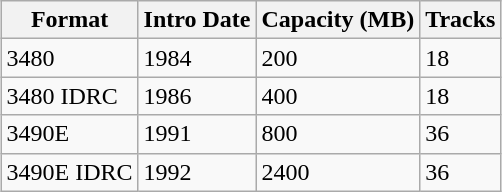<table class="wikitable" style="margin:1em auto;">
<tr>
<th>Format</th>
<th>Intro Date</th>
<th>Capacity (MB)</th>
<th>Tracks</th>
</tr>
<tr>
<td>3480</td>
<td>1984</td>
<td>200</td>
<td>18</td>
</tr>
<tr>
<td>3480 IDRC</td>
<td>1986</td>
<td>400</td>
<td>18</td>
</tr>
<tr>
<td>3490E</td>
<td>1991</td>
<td>800</td>
<td>36</td>
</tr>
<tr>
<td>3490E IDRC</td>
<td>1992</td>
<td>2400</td>
<td>36</td>
</tr>
</table>
